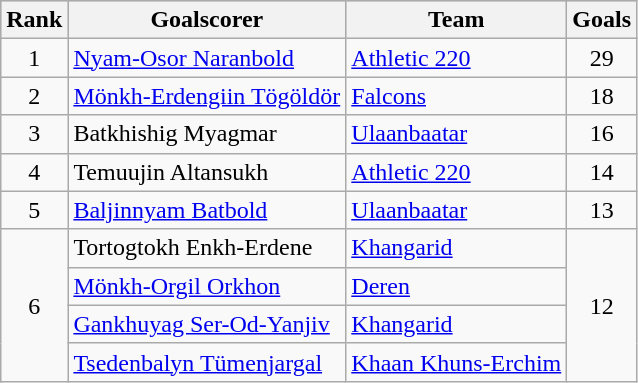<table class="wikitable">
<tr align="center" bgcolor="#cccccc">
<th>Rank</th>
<th>Goalscorer</th>
<th>Team</th>
<th>Goals</th>
</tr>
<tr>
<td align=center>1</td>
<td> <a href='#'>Nyam-Osor Naranbold</a></td>
<td><a href='#'>Athletic 220</a></td>
<td align=center>29</td>
</tr>
<tr>
<td align=center>2</td>
<td> <a href='#'>Mönkh-Erdengiin Tögöldör</a></td>
<td><a href='#'>Falcons</a></td>
<td align=center>18</td>
</tr>
<tr>
<td align=center>3</td>
<td> Batkhishig Myagmar</td>
<td><a href='#'>Ulaanbaatar</a></td>
<td align=center>16</td>
</tr>
<tr>
<td align=center>4</td>
<td> Temuujin Altansukh</td>
<td><a href='#'>Athletic 220</a></td>
<td align=center>14</td>
</tr>
<tr>
<td align=center>5</td>
<td> <a href='#'>Baljinnyam Batbold</a></td>
<td><a href='#'>Ulaanbaatar</a></td>
<td align=center>13</td>
</tr>
<tr>
<td align=center rowspan="4">6</td>
<td> Tortogtokh Enkh-Erdene</td>
<td><a href='#'>Khangarid</a></td>
<td align=center rowspan="4">12</td>
</tr>
<tr>
<td> <a href='#'>Mönkh-Orgil Orkhon</a></td>
<td><a href='#'>Deren</a></td>
</tr>
<tr>
<td> <a href='#'>Gankhuyag Ser-Od-Yanjiv</a></td>
<td><a href='#'>Khangarid</a></td>
</tr>
<tr>
<td> <a href='#'>Tsedenbalyn Tümenjargal</a></td>
<td><a href='#'>Khaan Khuns-Erchim</a></td>
</tr>
</table>
